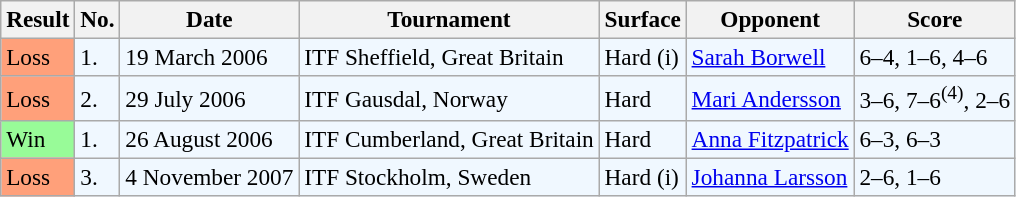<table class="sortable wikitable" style=font-size:97%>
<tr>
<th>Result</th>
<th>No.</th>
<th>Date</th>
<th>Tournament</th>
<th>Surface</th>
<th>Opponent</th>
<th>Score</th>
</tr>
<tr style="background:#f0f8ff;">
<td style="background:#ffa07a;">Loss</td>
<td>1.</td>
<td>19 March 2006</td>
<td>ITF Sheffield, Great Britain</td>
<td>Hard (i)</td>
<td> <a href='#'>Sarah Borwell</a></td>
<td>6–4, 1–6, 4–6</td>
</tr>
<tr style="background:#f0f8ff;">
<td style="background:#ffa07a;">Loss</td>
<td>2.</td>
<td>29 July 2006</td>
<td>ITF Gausdal, Norway</td>
<td>Hard</td>
<td> <a href='#'>Mari Andersson</a></td>
<td>3–6, 7–6<sup>(4)</sup>, 2–6</td>
</tr>
<tr style="background:#f0f8ff;">
<td style="background:#98fb98;">Win</td>
<td>1.</td>
<td>26 August 2006</td>
<td>ITF Cumberland, Great Britain</td>
<td>Hard</td>
<td> <a href='#'>Anna Fitzpatrick</a></td>
<td>6–3, 6–3</td>
</tr>
<tr style="background:#f0f8ff;">
<td style="background:#ffa07a;">Loss</td>
<td>3.</td>
<td>4 November 2007</td>
<td>ITF Stockholm, Sweden</td>
<td>Hard (i)</td>
<td> <a href='#'>Johanna Larsson</a></td>
<td>2–6, 1–6</td>
</tr>
</table>
